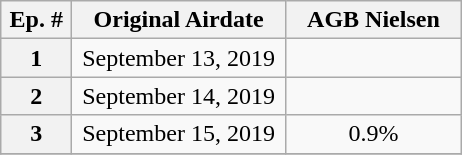<table class="wikitable" style="text-align:center">
<tr>
<th rowspan=1 style="width:40px">Ep. #</th>
<th style="width:135px">Original Airdate</th>
<th width="110">AGB Nielsen<br></th>
</tr>
<tr>
<th>1</th>
<td>September 13, 2019</td>
<td></td>
</tr>
<tr>
<th>2</th>
<td>September 14, 2019</td>
<td></td>
</tr>
<tr>
<th>3</th>
<td>September 15, 2019</td>
<td>0.9%</td>
</tr>
<tr>
</tr>
</table>
